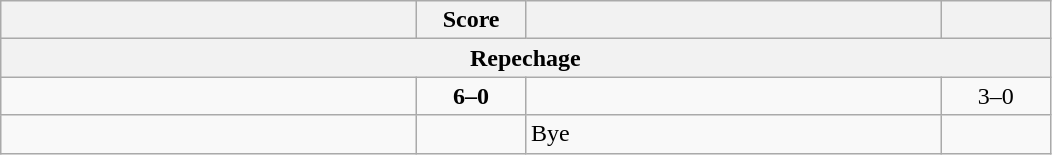<table class="wikitable" style="text-align: left; ">
<tr>
<th align="right" width="270"></th>
<th width="65">Score</th>
<th align="left" width="270"></th>
<th width="65"></th>
</tr>
<tr>
<th colspan=4>Repechage</th>
</tr>
<tr>
<td><strong></strong></td>
<td align="center"><strong>6–0</strong></td>
<td></td>
<td align=center>3–0 <strong></strong></td>
</tr>
<tr>
<td><strong></strong></td>
<td></td>
<td>Bye</td>
<td></td>
</tr>
</table>
